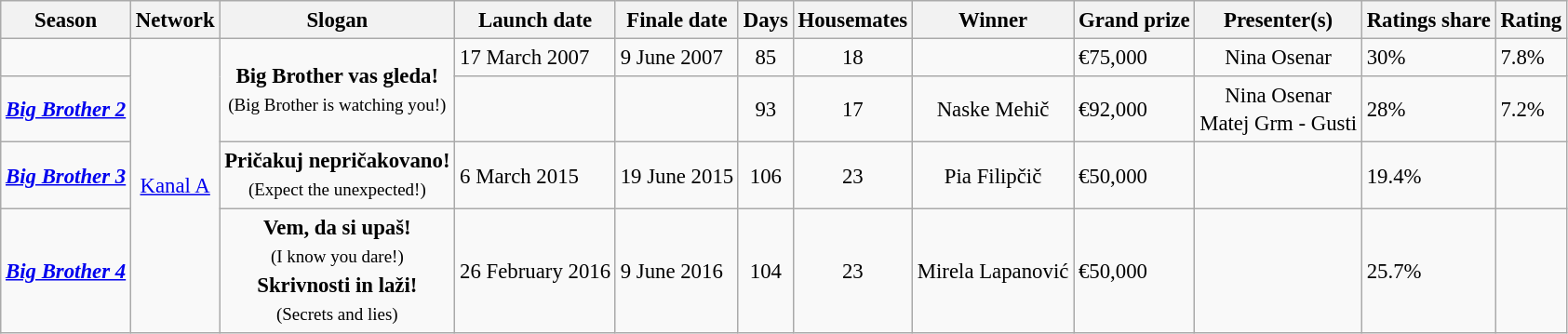<table class="wikitable" style="font-size:95%; text-align:left; line-height:20px;">
<tr>
<th>Season</th>
<th>Network</th>
<th>Slogan</th>
<th>Launch date</th>
<th>Finale date</th>
<th>Days</th>
<th>Housemates</th>
<th>Winner</th>
<th>Grand prize</th>
<th>Presenter(s)</th>
<th>Ratings share</th>
<th>Rating</th>
</tr>
<tr>
<td><em></em></td>
<td rowspan="4" align="center"><a href='#'>Kanal A</a></td>
<td align="center" rowspan=2><strong>Big Brother vas gleda!</strong><br><small>(Big Brother is watching you!)</small></td>
<td>17 March 2007</td>
<td>9 June 2007</td>
<td align="center">85</td>
<td align="center">18</td>
<td align="center"></td>
<td>€75,000</td>
<td align="center">Nina Osenar</td>
<td>30%</td>
<td>7.8%</td>
</tr>
<tr>
<td><strong><a href='#'><em>Big Brother 2</em></a></strong></td>
<td></td>
<td></td>
<td align="center">93</td>
<td align="center">17</td>
<td align="center">Naske Mehič</td>
<td>€92,000</td>
<td align="center">Nina Osenar<br>Matej Grm - Gusti</td>
<td>28%</td>
<td>7.2%</td>
</tr>
<tr>
<td><strong><a href='#'><em>Big Brother 3</em></a></strong></td>
<td align="center"><strong>Pričakuj nepričakovano!</strong><br><small>(Expect the unexpected!)</small></td>
<td>6 March 2015</td>
<td>19 June 2015</td>
<td align="center">106</td>
<td align="center">23</td>
<td align="center">Pia Filipčič</td>
<td>€50,000</td>
<td align="center"></td>
<td>19.4%</td>
<td></td>
</tr>
<tr>
<td><strong><a href='#'><em>Big Brother 4</em></a></strong></td>
<td align="center"><strong>Vem, da si upaš!</strong><br><small>(I know you dare!)</small><br><strong>Skrivnosti in laži!</strong><br><small>(Secrets and lies)</small></td>
<td>26 February 2016</td>
<td>9 June 2016</td>
<td align="center">104</td>
<td align="center">23</td>
<td align="center">Mirela Lapanović</td>
<td>€50,000</td>
<td align="center"></td>
<td>25.7%</td>
<td></td>
</tr>
</table>
